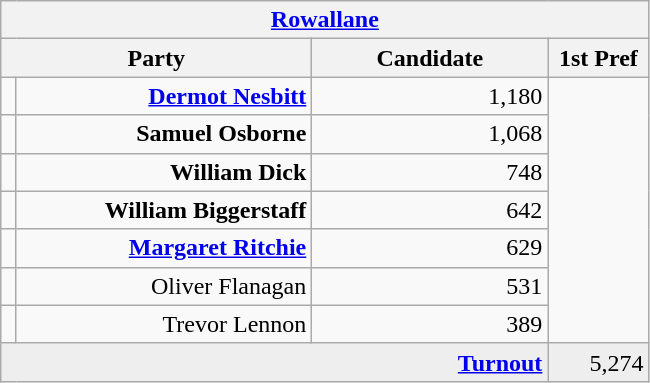<table class="wikitable">
<tr>
<th colspan="4" align="center"><a href='#'>Rowallane</a></th>
</tr>
<tr>
<th colspan="2" align="center" width=200>Party</th>
<th width=150>Candidate</th>
<th width=60>1st Pref</th>
</tr>
<tr>
<td></td>
<td align="right"><strong><a href='#'>Dermot Nesbitt</a></strong></td>
<td align="right">1,180</td>
</tr>
<tr>
<td></td>
<td align="right"><strong>Samuel Osborne</strong></td>
<td align="right">1,068</td>
</tr>
<tr>
<td></td>
<td align="right"><strong>William Dick</strong></td>
<td align="right">748</td>
</tr>
<tr>
<td></td>
<td align="right"><strong>William Biggerstaff</strong></td>
<td align="right">642</td>
</tr>
<tr>
<td></td>
<td align="right"><strong><a href='#'>Margaret Ritchie</a></strong></td>
<td align="right">629</td>
</tr>
<tr>
<td></td>
<td align="right">Oliver Flanagan</td>
<td align="right">531</td>
</tr>
<tr>
<td></td>
<td align="right">Trevor Lennon</td>
<td align="right">389</td>
</tr>
<tr bgcolor="EEEEEE">
<td colspan=3 align="right"><strong><a href='#'>Turnout</a></strong></td>
<td align="right">5,274</td>
</tr>
</table>
